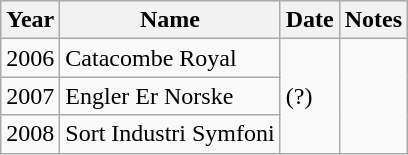<table class="wikitable">
<tr>
<th>Year</th>
<th>Name</th>
<th>Date</th>
<th>Notes</th>
</tr>
<tr>
<td>2006</td>
<td>Catacombe Royal</td>
<td rowspan="3">(?)</td>
<td rowspan="3"></td>
</tr>
<tr>
<td>2007</td>
<td>Engler Er Norske</td>
</tr>
<tr>
<td>2008</td>
<td>Sort Industri Symfoni</td>
</tr>
</table>
